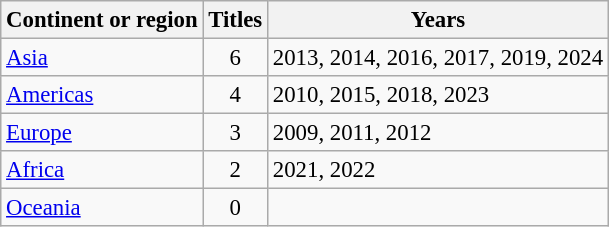<table class="wikitable sortable" style="font-size: 95%;">
<tr>
<th>Continent or region</th>
<th>Titles</th>
<th>Years</th>
</tr>
<tr>
<td><a href='#'>Asia</a></td>
<td style="text-align:center;">6</td>
<td>2013, 2014, 2016, 2017, 2019, 2024</td>
</tr>
<tr>
<td><a href='#'>Americas</a></td>
<td style="text-align:center;">4</td>
<td>2010, 2015, 2018, 2023</td>
</tr>
<tr>
<td><a href='#'>Europe</a></td>
<td style="text-align:center;">3</td>
<td>2009, 2011, 2012</td>
</tr>
<tr>
<td><a href='#'>Africa</a></td>
<td style="text-align:center;">2</td>
<td>2021, 2022</td>
</tr>
<tr>
<td><a href='#'>Oceania</a></td>
<td style="text-align:center;">0</td>
<td></td>
</tr>
</table>
